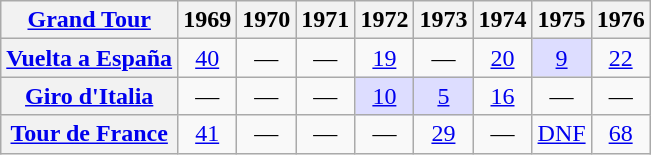<table class="wikitable plainrowheaders">
<tr>
<th scope="col"><a href='#'>Grand Tour</a></th>
<th scope="col">1969</th>
<th scope="col">1970</th>
<th scope="col">1971</th>
<th scope="col">1972</th>
<th scope="col">1973</th>
<th scope="col">1974</th>
<th scope="col">1975</th>
<th scope="col">1976</th>
</tr>
<tr style="text-align:center;">
<th scope="row"> <a href='#'>Vuelta a España</a></th>
<td><a href='#'>40</a></td>
<td>—</td>
<td>—</td>
<td><a href='#'>19</a></td>
<td>—</td>
<td><a href='#'>20</a></td>
<td style="background:#ddf;"><a href='#'>9</a></td>
<td><a href='#'>22</a></td>
</tr>
<tr style="text-align:center;">
<th scope="row"> <a href='#'>Giro d'Italia</a></th>
<td>—</td>
<td>—</td>
<td>—</td>
<td style="background:#ddf;"><a href='#'>10</a></td>
<td style="background:#ddf;"><a href='#'>5</a></td>
<td><a href='#'>16</a></td>
<td>—</td>
<td>—</td>
</tr>
<tr style="text-align:center;">
<th scope="row"> <a href='#'>Tour de France</a></th>
<td><a href='#'>41</a></td>
<td>—</td>
<td>—</td>
<td>—</td>
<td><a href='#'>29</a></td>
<td>—</td>
<td><a href='#'>DNF</a></td>
<td><a href='#'>68</a></td>
</tr>
</table>
